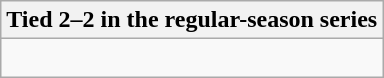<table class="wikitable collapsible collapsed">
<tr>
<th>Tied 2–2 in the regular-season series</th>
</tr>
<tr>
<td><br>


</td>
</tr>
</table>
